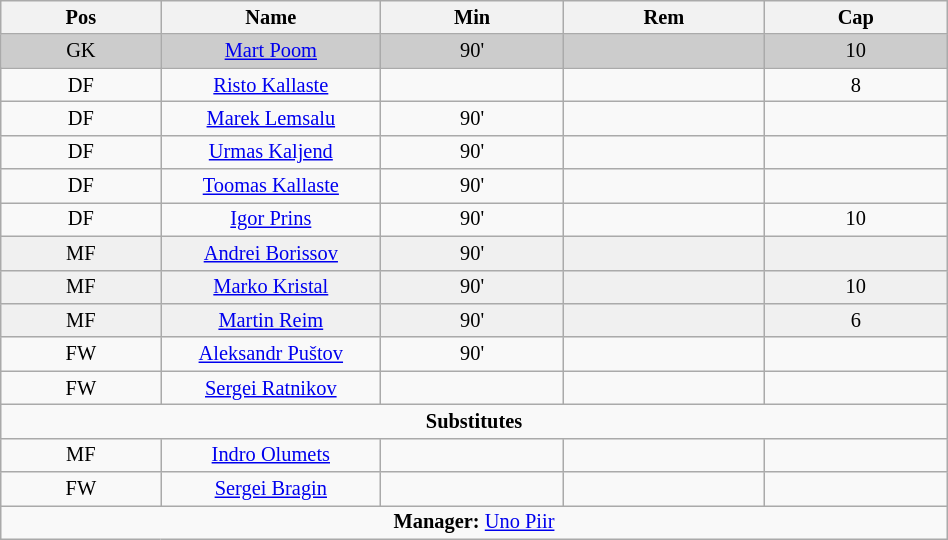<table class="wikitable collapsible collapsed" align="center" style="font-size:85%; text-align:center;" width="50%">
<tr>
<th>Pos</th>
<th width=140>Name</th>
<th>Min</th>
<th>Rem</th>
<th>Cap</th>
</tr>
<tr bgcolor="cccccc">
<td>GK</td>
<td><a href='#'>Mart Poom</a></td>
<td>90'</td>
<td></td>
<td>10</td>
</tr>
<tr>
<td>DF</td>
<td><a href='#'>Risto Kallaste</a></td>
<td></td>
<td></td>
<td>8</td>
</tr>
<tr>
<td>DF</td>
<td><a href='#'>Marek Lemsalu</a></td>
<td>90'</td>
<td></td>
<td></td>
</tr>
<tr>
<td>DF</td>
<td><a href='#'>Urmas Kaljend</a></td>
<td>90'</td>
<td></td>
<td></td>
</tr>
<tr>
<td>DF</td>
<td><a href='#'>Toomas Kallaste</a></td>
<td>90'</td>
<td></td>
<td></td>
</tr>
<tr>
<td>DF</td>
<td><a href='#'>Igor Prins</a></td>
<td>90'</td>
<td></td>
<td>10</td>
</tr>
<tr bgcolor="#F0F0F0">
<td>MF</td>
<td><a href='#'>Andrei Borissov</a></td>
<td>90'</td>
<td></td>
<td></td>
</tr>
<tr bgcolor="#F0F0F0">
<td>MF</td>
<td><a href='#'>Marko Kristal</a></td>
<td>90'</td>
<td></td>
<td>10</td>
</tr>
<tr bgcolor="#F0F0F0">
<td>MF</td>
<td><a href='#'>Martin Reim</a></td>
<td>90'</td>
<td></td>
<td>6</td>
</tr>
<tr>
<td>FW</td>
<td><a href='#'>Aleksandr Puštov</a></td>
<td>90'</td>
<td></td>
<td></td>
</tr>
<tr>
<td>FW</td>
<td><a href='#'>Sergei Ratnikov</a></td>
<td></td>
<td></td>
<td></td>
</tr>
<tr>
<td colspan=5 align=center><strong>Substitutes</strong></td>
</tr>
<tr>
<td>MF</td>
<td><a href='#'>Indro Olumets</a></td>
<td></td>
<td></td>
<td></td>
</tr>
<tr>
<td>FW</td>
<td><a href='#'>Sergei Bragin</a></td>
<td></td>
<td></td>
<td></td>
</tr>
<tr>
<td colspan=5 align=center><strong>Manager:</strong>  <a href='#'>Uno Piir</a></td>
</tr>
</table>
